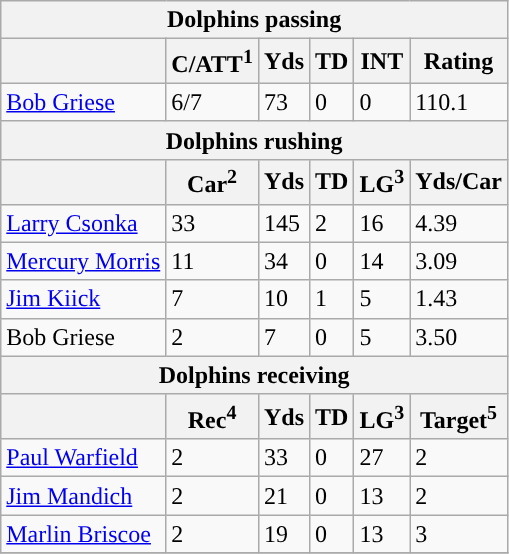<table class="wikitable">
<tr>
<th colspan="6">Dolphins passing</th>
</tr>
<tr>
<th></th>
<th>C/ATT<sup>1</sup></th>
<th>Yds</th>
<th>TD</th>
<th>INT</th>
<th>Rating</th>
</tr>
<tr>
<td><a href='#'>Bob Griese</a></td>
<td>6/7</td>
<td>73</td>
<td>0</td>
<td>0</td>
<td>110.1</td>
</tr>
<tr>
<th colspan="6">Dolphins rushing</th>
</tr>
<tr>
<th></th>
<th>Car<sup>2</sup></th>
<th>Yds</th>
<th>TD</th>
<th>LG<sup>3</sup></th>
<th>Yds/Car</th>
</tr>
<tr>
<td><a href='#'>Larry Csonka</a></td>
<td>33</td>
<td>145</td>
<td>2</td>
<td>16</td>
<td>4.39</td>
</tr>
<tr>
<td><a href='#'>Mercury Morris</a></td>
<td>11</td>
<td>34</td>
<td>0</td>
<td>14</td>
<td>3.09</td>
</tr>
<tr>
<td><a href='#'>Jim Kiick</a></td>
<td>7</td>
<td>10</td>
<td>1</td>
<td>5</td>
<td>1.43</td>
</tr>
<tr>
<td>Bob Griese</td>
<td>2</td>
<td>7</td>
<td>0</td>
<td>5</td>
<td>3.50</td>
</tr>
<tr>
<th colspan="6">Dolphins receiving</th>
</tr>
<tr>
<th></th>
<th>Rec<sup>4</sup></th>
<th>Yds</th>
<th>TD</th>
<th>LG<sup>3</sup></th>
<th>Target<sup>5</sup></th>
</tr>
<tr>
<td><a href='#'>Paul Warfield</a></td>
<td>2</td>
<td>33</td>
<td>0</td>
<td>27</td>
<td>2</td>
</tr>
<tr>
<td><a href='#'>Jim Mandich</a></td>
<td>2</td>
<td>21</td>
<td>0</td>
<td>13</td>
<td>2</td>
</tr>
<tr>
<td><a href='#'>Marlin Briscoe</a></td>
<td>2</td>
<td>19</td>
<td>0</td>
<td>13</td>
<td>3</td>
</tr>
<tr>
</tr>
</table>
